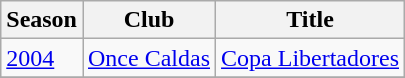<table class="wikitable">
<tr>
<th>Season</th>
<th>Club</th>
<th>Title</th>
</tr>
<tr>
<td><a href='#'>2004</a></td>
<td><a href='#'>Once Caldas</a></td>
<td><a href='#'>Copa Libertadores</a></td>
</tr>
<tr>
</tr>
</table>
